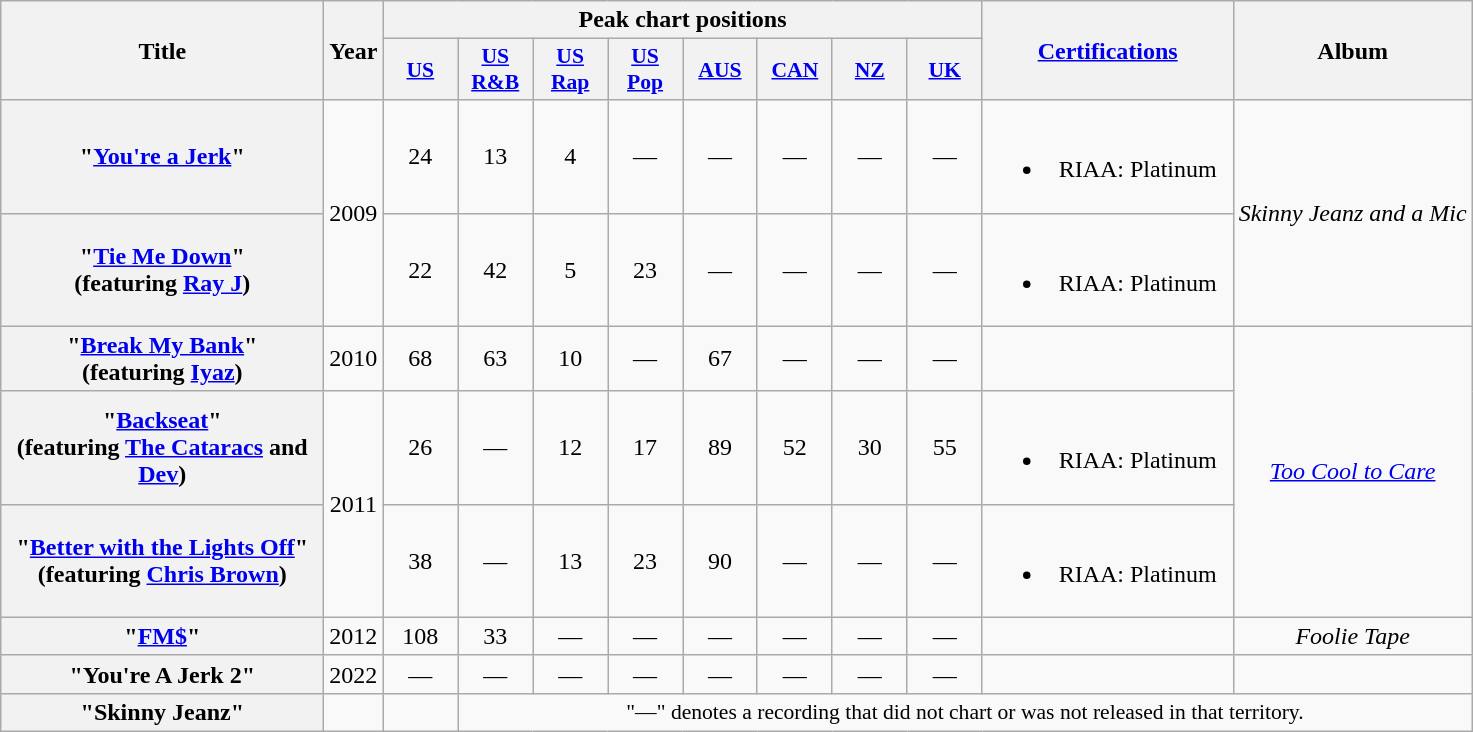<table class="wikitable plainrowheaders" style="text-align:center;">
<tr>
<th scope="col" rowspan="2" style="width:13em;">Title</th>
<th scope="col" rowspan="2">Year</th>
<th scope="col" colspan="8">Peak chart positions</th>
<th scope="col" rowspan="2" style="width:10em;"><a href='#'>Certifications</a></th>
<th scope="col" rowspan="2">Album</th>
</tr>
<tr>
<th scope="col" style="width:3em;font-size:90%;"><a href='#'>US</a><br></th>
<th scope="col" style="width:3em;font-size:90%;"><a href='#'>US R&B</a><br></th>
<th scope="col" style="width:3em;font-size:90%;"><a href='#'>US Rap</a><br></th>
<th scope="col" style="width:3em;font-size:90%;"><a href='#'>US Pop</a><br></th>
<th scope="col" style="width:3em;font-size:90%;"><a href='#'>AUS</a><br></th>
<th scope="col" style="width:3em;font-size:90%;"><a href='#'>CAN</a><br></th>
<th scope="col" style="width:3em;font-size:90%;"><a href='#'>NZ</a><br></th>
<th scope="col" style="width:3em;font-size:90%;"><a href='#'>UK</a><br></th>
</tr>
<tr>
<th scope="row">"<a href='#'>You're a Jerk</a>"</th>
<td rowspan="2">2009</td>
<td>24</td>
<td>13</td>
<td>4</td>
<td>—</td>
<td>—</td>
<td>—</td>
<td>—</td>
<td>—</td>
<td><br><ul><li>RIAA: Platinum</li></ul></td>
<td rowspan="2"><em>Skinny Jeanz and a Mic</em></td>
</tr>
<tr>
<th scope="row">"<a href='#'>Tie Me Down</a>"<br><span>(featuring <a href='#'>Ray J</a>)</span></th>
<td>22</td>
<td>42</td>
<td>5</td>
<td>23</td>
<td>—</td>
<td>—</td>
<td>—</td>
<td>—</td>
<td><br><ul><li>RIAA: Platinum</li></ul></td>
</tr>
<tr>
<th scope="row">"<a href='#'>Break My Bank</a>" <br><span>(featuring <a href='#'>Iyaz</a>)</span></th>
<td>2010</td>
<td>68</td>
<td>63</td>
<td>10</td>
<td>—</td>
<td>67</td>
<td>—</td>
<td>—</td>
<td>—</td>
<td></td>
<td rowspan="3"><em><a href='#'>Too Cool to Care</a></em></td>
</tr>
<tr>
<th scope="row">"<a href='#'>Backseat</a>" <br><span>(featuring <a href='#'>The Cataracs</a> and <a href='#'>Dev</a>)</span></th>
<td rowspan="2">2011</td>
<td>26</td>
<td>—</td>
<td>12</td>
<td>17</td>
<td>89</td>
<td>52</td>
<td>30</td>
<td>55</td>
<td><br><ul><li>RIAA: Platinum</li></ul></td>
</tr>
<tr>
<th scope="row">"<a href='#'>Better with the Lights Off</a>" <br><span>(featuring <a href='#'>Chris Brown</a>)</span></th>
<td>38</td>
<td>—</td>
<td>13</td>
<td>23</td>
<td>90</td>
<td>—</td>
<td>—</td>
<td>—</td>
<td><br><ul><li>RIAA: Platinum</li></ul></td>
</tr>
<tr>
<th scope="row">"<a href='#'>FM$</a>"</th>
<td>2012</td>
<td>108</td>
<td>33</td>
<td>—</td>
<td>—</td>
<td>—</td>
<td>—</td>
<td>—</td>
<td>—</td>
<td></td>
<td><em>Foolie Tape</em></td>
</tr>
<tr>
<th scope="row">"You're A Jerk 2"</th>
<td>2022</td>
<td>—</td>
<td>—</td>
<td>—</td>
<td>—</td>
<td>—</td>
<td>—</td>
<td>—</td>
<td>—</td>
<td></td>
<td></td>
</tr>
<tr>
<th scope="row">"Skinny Jeanz"</th>
<td></td>
<td></td>
<td colspan="14" style="font-size:90%">"—" denotes a recording that did not chart or was not released in that territory.</td>
</tr>
</table>
